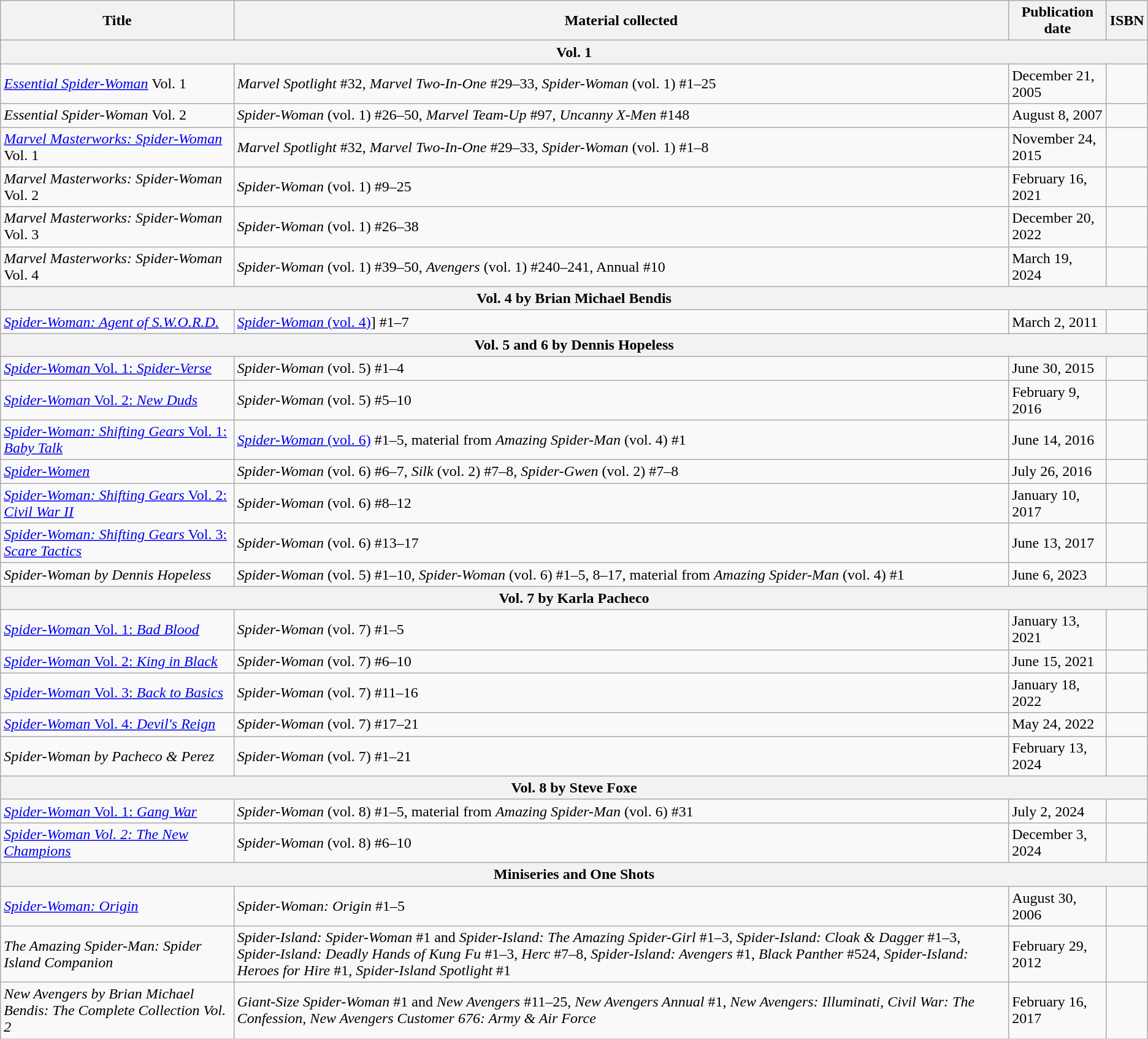<table class="wikitable">
<tr>
<th>Title</th>
<th>Material collected</th>
<th>Publication date</th>
<th>ISBN</th>
</tr>
<tr>
<th colspan="4">Vol. 1</th>
</tr>
<tr>
<td><em><a href='#'>Essential Spider-Woman</a></em> Vol. 1</td>
<td><em>Marvel Spotlight</em> #32, <em>Marvel Two-In-One</em> #29–33, <em>Spider-Woman</em> (vol. 1) #1–25</td>
<td>December 21, 2005</td>
<td></td>
</tr>
<tr>
<td><em>Essential Spider-Woman</em> Vol. 2</td>
<td><em>Spider-Woman</em> (vol. 1) #26–50, <em>Marvel Team-Up</em> #97, <em>Uncanny X-Men</em> #148</td>
<td>August 8, 2007</td>
<td></td>
</tr>
<tr>
<td><em><a href='#'>Marvel Masterworks: Spider-Woman</a></em> Vol. 1</td>
<td><em>Marvel Spotlight</em> #32, <em>Marvel Two-In-One</em> #29–33, <em>Spider-Woman</em> (vol. 1) #1–8</td>
<td>November 24, 2015</td>
<td></td>
</tr>
<tr>
<td><em>Marvel Masterworks: Spider-Woman</em> Vol. 2</td>
<td><em>Spider-Woman</em> (vol. 1) #9–25</td>
<td>February 16, 2021</td>
<td></td>
</tr>
<tr>
<td><em>Marvel Masterworks: Spider-Woman</em> Vol. 3</td>
<td><em>Spider-Woman</em> (vol. 1) #26–38</td>
<td>December 20, 2022</td>
<td></td>
</tr>
<tr>
<td><em>Marvel Masterworks: Spider-Woman</em> Vol. 4</td>
<td><em>Spider-Woman</em> (vol. 1) #39–50, <em>Avengers</em> (vol. 1) #240–241, Annual #10</td>
<td>March 19, 2024</td>
<td></td>
</tr>
<tr>
<th colspan="4">Vol. 4 by Brian Michael Bendis</th>
</tr>
<tr>
<td><em><a href='#'>Spider-Woman: Agent of S.W.O.R.D.</a></em></td>
<td><a href='#'><em>Spider-Woman</em> (vol. 4)</a>] #1–7</td>
<td>March 2, 2011</td>
<td></td>
</tr>
<tr>
<th colspan="4">Vol. 5 and 6 by Dennis Hopeless</th>
</tr>
<tr>
<td><a href='#'><em>Spider-Woman</em> Vol. 1: <em>Spider-Verse</em></a></td>
<td><em>Spider-Woman</em> (vol. 5) #1–4</td>
<td>June 30, 2015</td>
<td></td>
</tr>
<tr>
<td><a href='#'><em>Spider-Woman</em> Vol. 2: <em>New Duds</em></a></td>
<td><em>Spider-Woman</em> (vol. 5) #5–10</td>
<td>February 9, 2016</td>
<td></td>
</tr>
<tr>
<td><a href='#'><em>Spider-Woman: Shifting Gears</em> Vol. 1: <em>Baby Talk</em></a></td>
<td><a href='#'><em>Spider-Woman</em> (vol. 6)</a> #1–5, material from <em>Amazing Spider-Man</em> (vol. 4) #1</td>
<td>June 14, 2016</td>
<td></td>
</tr>
<tr>
<td><em><a href='#'>Spider-Women</a></em></td>
<td><em>Spider-Woman</em> (vol. 6) #6–7, <em>Silk</em> (vol. 2) #7–8, <em>Spider-Gwen</em> (vol. 2) #7–8</td>
<td>July 26, 2016</td>
<td></td>
</tr>
<tr>
<td><a href='#'><em>Spider-Woman: Shifting Gears</em> Vol. 2: <em>Civil War II</em></a></td>
<td><em>Spider-Woman</em> (vol. 6) #8–12</td>
<td>January 10, 2017</td>
<td></td>
</tr>
<tr>
<td><a href='#'><em>Spider-Woman: Shifting Gears</em> Vol. 3: <em>Scare Tactics</em></a></td>
<td><em>Spider-Woman</em> (vol. 6) #13–17</td>
<td>June 13, 2017</td>
<td></td>
</tr>
<tr>
<td><em>Spider-Woman by Dennis Hopeless</em></td>
<td><em>Spider-Woman</em> (vol. 5) #1–10, <em>Spider-Woman</em> (vol. 6) #1–5, 8–17, material from <em>Amazing Spider-Man</em> (vol. 4) #1</td>
<td>June 6, 2023</td>
<td></td>
</tr>
<tr>
<th colspan="4">Vol. 7 by Karla Pacheco</th>
</tr>
<tr>
<td><a href='#'><em>Spider-Woman</em> Vol. 1: <em>Bad Blood</em></a></td>
<td><em>Spider-Woman</em> (vol. 7) #1–5</td>
<td>January 13, 2021</td>
<td></td>
</tr>
<tr>
<td><a href='#'><em>Spider-Woman</em> Vol. 2: <em>King in Black</em></a></td>
<td><em>Spider-Woman</em> (vol. 7) #6–10</td>
<td>June 15, 2021</td>
<td></td>
</tr>
<tr>
<td><a href='#'><em>Spider-Woman</em> Vol. 3: <em>Back to Basics</em></a></td>
<td><em>Spider-Woman</em> (vol. 7) #11–16</td>
<td>January 18, 2022</td>
<td></td>
</tr>
<tr>
<td><a href='#'><em>Spider-Woman</em> Vol. 4: <em>Devil's Reign</em></a></td>
<td><em>Spider-Woman</em> (vol. 7) #17–21</td>
<td>May 24, 2022</td>
<td></td>
</tr>
<tr>
<td><em>Spider-Woman by Pacheco & Perez</em></td>
<td><em>Spider-Woman</em> (vol. 7) #1–21</td>
<td>February 13, 2024</td>
<td></td>
</tr>
<tr>
<th colspan="4">Vol. 8 by Steve Foxe</th>
</tr>
<tr>
<td><a href='#'><em>Spider-Woman</em> Vol. 1: <em>Gang War</em></a></td>
<td><em>Spider-Woman</em> (vol. 8) #1–5, material from <em>Amazing Spider-Man</em> (vol. 6) #31</td>
<td>July 2, 2024</td>
<td></td>
</tr>
<tr>
<td><a href='#'><em>Spider-Woman Vol. 2: The New Champions</em></a></td>
<td><em>Spider-Woman</em> (vol. 8) #6–10</td>
<td>December 3, 2024</td>
<td></td>
</tr>
<tr>
<th colspan="4">Miniseries and One Shots</th>
</tr>
<tr>
<td><em><a href='#'>Spider-Woman: Origin</a></em></td>
<td><em>Spider-Woman: Origin</em> #1–5</td>
<td>August 30, 2006</td>
<td></td>
</tr>
<tr>
<td><em>The Amazing Spider-Man: Spider Island Companion</em></td>
<td><em>Spider-Island: Spider-Woman</em> #1 and <em>Spider-Island: The Amazing Spider-Girl</em> #1–3, <em>Spider-Island: Cloak & Dagger</em> #1–3, <em>Spider-Island: Deadly Hands of Kung Fu</em> #1–3, <em>Herc</em> #7–8, <em>Spider-Island: Avengers</em> #1, <em>Black Panther</em> #524, <em>Spider-Island: Heroes for Hire</em> #1, <em>Spider-Island Spotlight</em> #1</td>
<td>February 29, 2012</td>
<td></td>
</tr>
<tr>
<td><em>New Avengers by Brian Michael Bendis: The Complete Collection Vol. 2</em></td>
<td><em>Giant-Size Spider-Woman</em> #1 and <em>New Avengers</em> #11–25, <em>New Avengers Annual</em> #1, <em>New Avengers: Illuminati</em>, <em>Civil War: The Confession, New Avengers Customer 676: Army & Air Force</em></td>
<td>February 16, 2017</td>
<td></td>
</tr>
</table>
